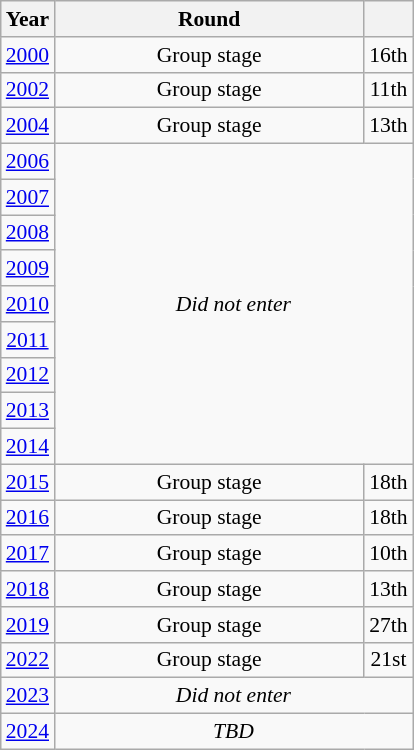<table class="wikitable" style="text-align: center; font-size:90%">
<tr>
<th>Year</th>
<th style="width:200px">Round</th>
<th></th>
</tr>
<tr>
<td><a href='#'>2000</a></td>
<td>Group stage</td>
<td>16th</td>
</tr>
<tr>
<td><a href='#'>2002</a></td>
<td>Group stage</td>
<td>11th</td>
</tr>
<tr>
<td><a href='#'>2004</a></td>
<td>Group stage</td>
<td>13th</td>
</tr>
<tr>
<td><a href='#'>2006</a></td>
<td colspan="2" rowspan="9"><em>Did not enter</em></td>
</tr>
<tr>
<td><a href='#'>2007</a></td>
</tr>
<tr>
<td><a href='#'>2008</a></td>
</tr>
<tr>
<td><a href='#'>2009</a></td>
</tr>
<tr>
<td><a href='#'>2010</a></td>
</tr>
<tr>
<td><a href='#'>2011</a></td>
</tr>
<tr>
<td><a href='#'>2012</a></td>
</tr>
<tr>
<td><a href='#'>2013</a></td>
</tr>
<tr>
<td><a href='#'>2014</a></td>
</tr>
<tr>
<td><a href='#'>2015</a></td>
<td>Group stage</td>
<td>18th</td>
</tr>
<tr>
<td><a href='#'>2016</a></td>
<td>Group stage</td>
<td>18th</td>
</tr>
<tr>
<td><a href='#'>2017</a></td>
<td>Group stage</td>
<td>10th</td>
</tr>
<tr>
<td><a href='#'>2018</a></td>
<td>Group stage</td>
<td>13th</td>
</tr>
<tr>
<td><a href='#'>2019</a></td>
<td>Group stage</td>
<td>27th</td>
</tr>
<tr>
<td><a href='#'>2022</a></td>
<td>Group stage</td>
<td>21st</td>
</tr>
<tr>
<td><a href='#'>2023</a></td>
<td colspan="2"><em>Did not enter</em></td>
</tr>
<tr>
<td><a href='#'>2024</a></td>
<td colspan="2"><em>TBD</em></td>
</tr>
</table>
